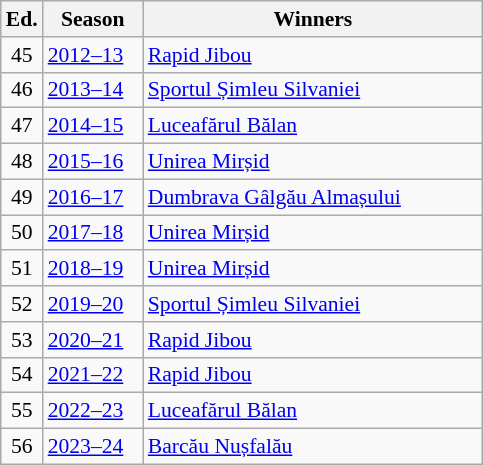<table class="wikitable" style="font-size:90%">
<tr>
<th><abbr>Ed.</abbr></th>
<th width="60">Season</th>
<th width="220">Winners</th>
</tr>
<tr>
<td align=center>45</td>
<td><a href='#'>2012–13</a></td>
<td><a href='#'>Rapid Jibou</a></td>
</tr>
<tr>
<td align=center>46</td>
<td><a href='#'>2013–14</a></td>
<td><a href='#'>Sportul Șimleu Silvaniei</a></td>
</tr>
<tr>
<td align=center>47</td>
<td><a href='#'>2014–15</a></td>
<td><a href='#'>Luceafărul Bălan</a></td>
</tr>
<tr>
<td align=center>48</td>
<td><a href='#'>2015–16</a></td>
<td><a href='#'>Unirea Mirșid</a></td>
</tr>
<tr>
<td align=center>49</td>
<td><a href='#'>2016–17</a></td>
<td><a href='#'>Dumbrava Gâlgău Almașului</a></td>
</tr>
<tr>
<td align=center>50</td>
<td><a href='#'>2017–18</a></td>
<td><a href='#'>Unirea Mirșid</a></td>
</tr>
<tr>
<td align=center>51</td>
<td><a href='#'>2018–19</a></td>
<td><a href='#'>Unirea Mirșid</a></td>
</tr>
<tr>
<td align=center>52</td>
<td><a href='#'>2019–20</a></td>
<td><a href='#'>Sportul Șimleu Silvaniei</a></td>
</tr>
<tr>
<td align=center>53</td>
<td><a href='#'>2020–21</a></td>
<td><a href='#'>Rapid Jibou</a></td>
</tr>
<tr>
<td align=center>54</td>
<td><a href='#'>2021–22</a></td>
<td><a href='#'>Rapid Jibou</a></td>
</tr>
<tr>
<td align=center>55</td>
<td><a href='#'>2022–23</a></td>
<td><a href='#'>Luceafărul Bălan</a></td>
</tr>
<tr>
<td align=center>56</td>
<td><a href='#'>2023–24</a></td>
<td><a href='#'>Barcău Nușfalău</a></td>
</tr>
</table>
